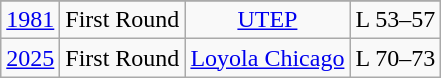<table class=wikitable style="text-align:center">
<tr>
</tr>
<tr>
<td><a href='#'>1981</a></td>
<td>First Round</td>
<td><a href='#'>UTEP</a></td>
<td>L 53–57</td>
</tr>
<tr>
<td><a href='#'>2025</a></td>
<td>First Round</td>
<td><a href='#'>Loyola Chicago</a></td>
<td>L 70–73</td>
</tr>
</table>
